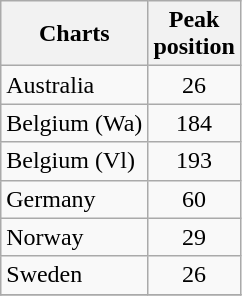<table class="wikitable">
<tr>
<th>Charts</th>
<th>Peak<br>position</th>
</tr>
<tr>
<td>Australia</td>
<td align="center">26</td>
</tr>
<tr>
<td>Belgium (Wa)</td>
<td align="center">184</td>
</tr>
<tr>
<td>Belgium (Vl)</td>
<td align="center">193</td>
</tr>
<tr>
<td>Germany</td>
<td align="center">60</td>
</tr>
<tr>
<td>Norway</td>
<td align="center">29</td>
</tr>
<tr>
<td>Sweden</td>
<td align="center">26</td>
</tr>
<tr>
</tr>
</table>
